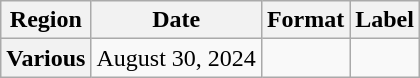<table class="wikitable plainrowheaders">
<tr>
<th scope="col">Region</th>
<th scope="col">Date</th>
<th scope="col">Format</th>
<th scope="col">Label</th>
</tr>
<tr>
<th scope="row">Various </th>
<td>August 30, 2024</td>
<td></td>
<td></td>
</tr>
</table>
